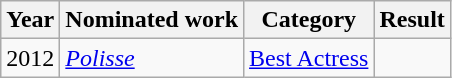<table class="wikitable sortable">
<tr>
<th>Year</th>
<th>Nominated work</th>
<th>Category</th>
<th>Result</th>
</tr>
<tr>
<td>2012</td>
<td><em><a href='#'>Polisse</a></em></td>
<td><a href='#'>Best Actress</a></td>
<td></td>
</tr>
</table>
